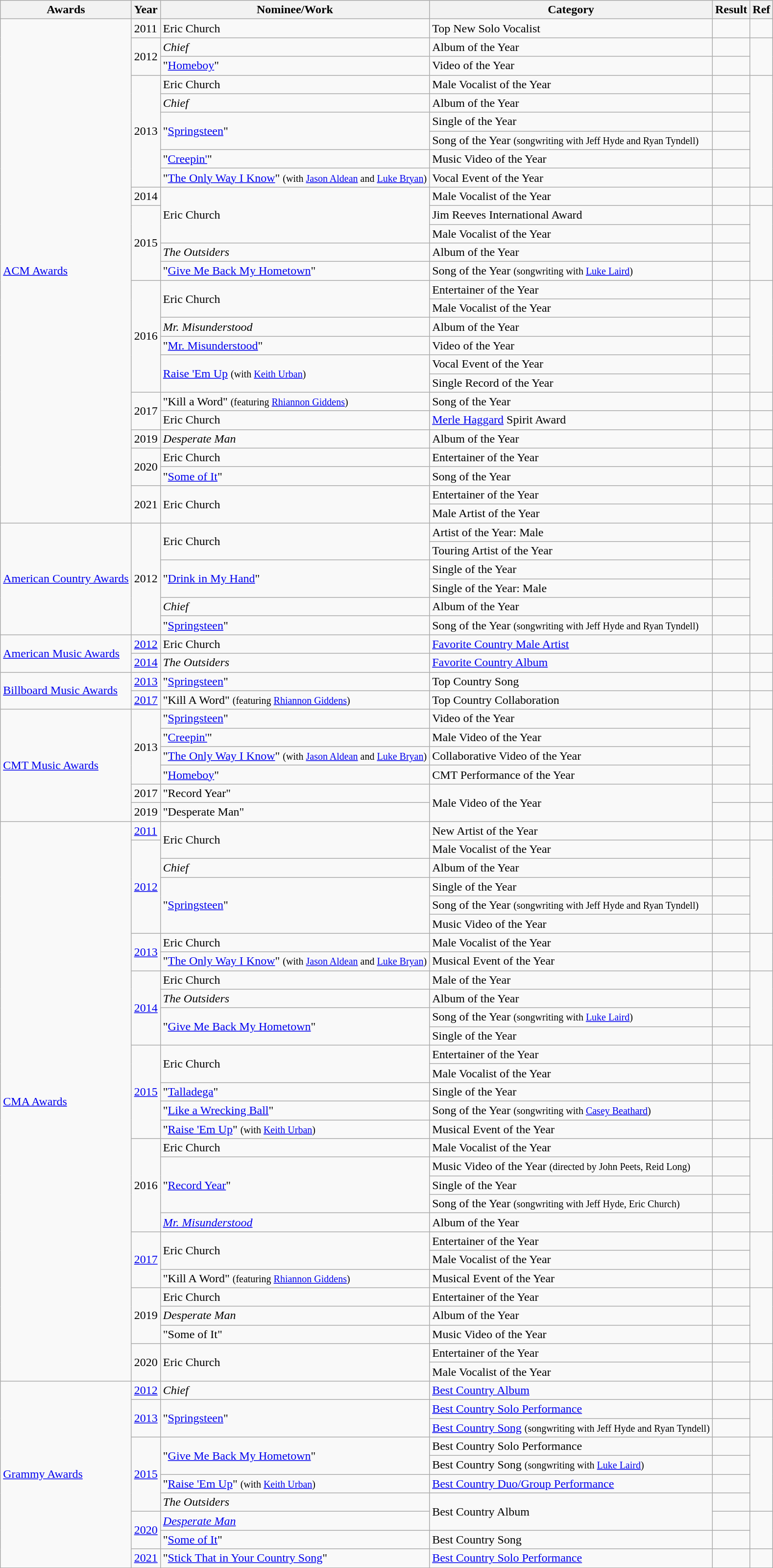<table class="wikitable">
<tr>
<th>Awards</th>
<th>Year</th>
<th>Nominee/Work</th>
<th>Category</th>
<th>Result</th>
<th>Ref</th>
</tr>
<tr>
<td rowspan=27><a href='#'>ACM Awards</a></td>
<td>2011</td>
<td>Eric Church</td>
<td>Top New Solo Vocalist</td>
<td></td>
<td></td>
</tr>
<tr>
<td rowspan="2">2012</td>
<td><em>Chief</em></td>
<td>Album of the Year</td>
<td></td>
<td rowspan=2></td>
</tr>
<tr>
<td>"<a href='#'>Homeboy</a>"</td>
<td>Video of the Year</td>
<td></td>
</tr>
<tr>
<td rowspan="6">2013</td>
<td>Eric Church</td>
<td>Male Vocalist of the Year</td>
<td></td>
<td rowspan=6></td>
</tr>
<tr>
<td><em>Chief</em></td>
<td>Album of the Year</td>
<td></td>
</tr>
<tr>
<td rowspan="2">"<a href='#'>Springsteen</a>"</td>
<td>Single of the Year</td>
<td></td>
</tr>
<tr>
<td>Song of the Year <small>(songwriting with Jeff Hyde and Ryan Tyndell)</small></td>
<td></td>
</tr>
<tr>
<td>"<a href='#'>Creepin'</a>"</td>
<td>Music Video of the Year</td>
<td></td>
</tr>
<tr>
<td>"<a href='#'>The Only Way I Know</a>" <small>(with <a href='#'>Jason Aldean</a> and <a href='#'>Luke Bryan</a>)</small></td>
<td>Vocal Event of the Year</td>
<td></td>
</tr>
<tr>
<td>2014</td>
<td rowspan="3">Eric Church</td>
<td>Male Vocalist of the Year</td>
<td></td>
<td></td>
</tr>
<tr>
<td rowspan="4">2015</td>
<td>Jim Reeves International Award</td>
<td></td>
<td rowspan=4></td>
</tr>
<tr>
<td>Male Vocalist of the Year</td>
<td></td>
</tr>
<tr>
<td><em>The Outsiders</em></td>
<td>Album of the Year</td>
<td></td>
</tr>
<tr>
<td>"<a href='#'>Give Me Back My Hometown</a>"</td>
<td>Song of the Year <small>(songwriting with <a href='#'>Luke Laird</a>)</small></td>
<td></td>
</tr>
<tr>
<td rowspan="6">2016</td>
<td rowspan="2">Eric Church</td>
<td>Entertainer of the Year</td>
<td></td>
<td rowspan=6></td>
</tr>
<tr>
<td>Male Vocalist of the Year</td>
<td></td>
</tr>
<tr>
<td><em>Mr. Misunderstood</em></td>
<td>Album of the Year</td>
<td></td>
</tr>
<tr>
<td>"<a href='#'>Mr. Misunderstood</a>"</td>
<td>Video of the Year</td>
<td></td>
</tr>
<tr>
<td rowspan="2"><a href='#'>Raise 'Em Up</a> <small>(with <a href='#'>Keith Urban</a>)</small></td>
<td>Vocal Event of the Year</td>
<td></td>
</tr>
<tr>
<td>Single Record of the Year</td>
<td></td>
</tr>
<tr>
<td rowspan="2">2017</td>
<td>"Kill a Word" <small>(featuring <a href='#'>Rhiannon Giddens</a>)</small></td>
<td>Song of the Year</td>
<td></td>
<td></td>
</tr>
<tr>
<td>Eric Church</td>
<td><a href='#'>Merle Haggard</a> Spirit Award</td>
<td></td>
<td></td>
</tr>
<tr>
<td>2019</td>
<td><em>Desperate Man</em></td>
<td>Album of the Year</td>
<td></td>
<td></td>
</tr>
<tr>
<td rowspan="2">2020</td>
<td>Eric Church</td>
<td>Entertainer of the Year</td>
<td></td>
<td></td>
</tr>
<tr>
<td>"<a href='#'>Some of It</a>"</td>
<td>Song of the Year</td>
<td></td>
<td></td>
</tr>
<tr>
<td rowspan=2>2021</td>
<td rowspan=2>Eric Church</td>
<td>Entertainer of the Year</td>
<td></td>
<td></td>
</tr>
<tr>
<td>Male Artist of the Year</td>
<td></td>
<td></td>
</tr>
<tr>
<td rowspan=6><a href='#'>American Country Awards</a></td>
<td rowspan=6>2012</td>
<td rowspan=2>Eric Church</td>
<td>Artist of the Year: Male</td>
<td></td>
<td rowspan=6></td>
</tr>
<tr>
<td>Touring Artist of the Year</td>
<td></td>
</tr>
<tr>
<td rowspan=2>"<a href='#'>Drink in My Hand</a>"</td>
<td>Single of the Year</td>
<td></td>
</tr>
<tr>
<td>Single of the Year: Male</td>
<td></td>
</tr>
<tr>
<td><em>Chief</em></td>
<td>Album of the Year</td>
<td></td>
</tr>
<tr>
<td>"<a href='#'>Springsteen</a>"</td>
<td>Song of the Year <small>(songwriting with Jeff Hyde and Ryan Tyndell)</small></td>
<td></td>
</tr>
<tr>
<td rowspan=2><a href='#'>American Music Awards</a></td>
<td><a href='#'>2012</a></td>
<td>Eric Church</td>
<td><a href='#'>Favorite Country Male Artist</a></td>
<td></td>
<td></td>
</tr>
<tr>
<td><a href='#'>2014</a></td>
<td><em>The Outsiders</em></td>
<td><a href='#'>Favorite Country Album</a></td>
<td></td>
<td></td>
</tr>
<tr>
<td rowspan=2><a href='#'>Billboard Music Awards</a></td>
<td><a href='#'>2013</a></td>
<td>"<a href='#'>Springsteen</a>"</td>
<td>Top Country Song</td>
<td></td>
<td></td>
</tr>
<tr>
<td><a href='#'>2017</a></td>
<td>"Kill A Word" <small>(featuring <a href='#'>Rhiannon Giddens</a>)</small></td>
<td>Top Country Collaboration</td>
<td></td>
<td></td>
</tr>
<tr>
<td rowspan="6"><a href='#'>CMT Music Awards</a></td>
<td rowspan="4">2013</td>
<td>"<a href='#'>Springsteen</a>"</td>
<td>Video of the Year</td>
<td></td>
<td rowspan=4></td>
</tr>
<tr>
<td>"<a href='#'>Creepin'</a>"</td>
<td>Male Video of the Year</td>
<td></td>
</tr>
<tr>
<td>"<a href='#'>The Only Way I Know</a>" <small>(with <a href='#'>Jason Aldean</a> and <a href='#'>Luke Bryan</a>)</small></td>
<td>Collaborative Video of the Year</td>
<td></td>
</tr>
<tr>
<td>"<a href='#'>Homeboy</a>"</td>
<td>CMT Performance of the Year</td>
<td></td>
</tr>
<tr>
<td>2017</td>
<td>"Record Year"</td>
<td rowspan="2">Male Video of the Year</td>
<td></td>
<td></td>
</tr>
<tr>
<td>2019</td>
<td>"Desperate Man"</td>
<td></td>
<td></td>
</tr>
<tr>
<td rowspan="30"><a href='#'>CMA Awards</a></td>
<td><a href='#'>2011</a></td>
<td rowspan="2">Eric Church</td>
<td>New Artist of the Year</td>
<td></td>
<td></td>
</tr>
<tr>
<td rowspan="5"><a href='#'>2012</a></td>
<td>Male Vocalist of the Year</td>
<td></td>
<td rowspan=5></td>
</tr>
<tr>
<td><em>Chief</em></td>
<td>Album of the Year</td>
<td></td>
</tr>
<tr>
<td rowspan="3">"<a href='#'>Springsteen</a>"</td>
<td>Single of the Year</td>
<td></td>
</tr>
<tr>
<td>Song of the Year <small>(songwriting with Jeff Hyde and Ryan Tyndell)</small></td>
<td></td>
</tr>
<tr>
<td>Music Video of the Year</td>
<td></td>
</tr>
<tr>
<td rowspan="2"><a href='#'>2013</a></td>
<td>Eric Church</td>
<td>Male Vocalist of the Year</td>
<td></td>
<td rowspan=2></td>
</tr>
<tr>
<td>"<a href='#'>The Only Way I Know</a>" <small>(with <a href='#'>Jason Aldean</a> and <a href='#'>Luke Bryan</a>)</small></td>
<td>Musical Event of the Year</td>
<td></td>
</tr>
<tr>
<td rowspan="4"><a href='#'>2014</a></td>
<td>Eric Church</td>
<td>Male of the Year</td>
<td></td>
<td rowspan=4></td>
</tr>
<tr>
<td><em>The Outsiders</em></td>
<td>Album of the Year</td>
<td></td>
</tr>
<tr>
<td rowspan="2">"<a href='#'>Give Me Back My Hometown</a>"</td>
<td>Song of the Year <small>(songwriting with <a href='#'>Luke Laird</a>)</small></td>
<td></td>
</tr>
<tr>
<td>Single of the Year</td>
<td></td>
</tr>
<tr>
<td rowspan="5"><a href='#'>2015</a></td>
<td rowspan="2">Eric Church</td>
<td>Entertainer of the Year</td>
<td></td>
<td rowspan=5></td>
</tr>
<tr>
<td>Male Vocalist of the Year</td>
<td></td>
</tr>
<tr>
<td>"<a href='#'>Talladega</a>"</td>
<td>Single of the Year</td>
<td></td>
</tr>
<tr>
<td>"<a href='#'>Like a Wrecking Ball</a>"</td>
<td>Song of the Year <small>(songwriting with <a href='#'>Casey Beathard</a>)</small></td>
<td></td>
</tr>
<tr>
<td>"<a href='#'>Raise 'Em Up</a>" <small>(with <a href='#'>Keith Urban</a>)</small></td>
<td>Musical Event of the Year</td>
<td></td>
</tr>
<tr>
<td rowspan="5">2016</td>
<td>Eric Church</td>
<td>Male Vocalist of the Year</td>
<td></td>
<td rowspan=5></td>
</tr>
<tr>
<td rowspan=3>"<a href='#'>Record Year</a>"</td>
<td>Music Video of the Year <small>(directed by John Peets, Reid Long)</small></td>
<td></td>
</tr>
<tr>
<td>Single of the Year</td>
<td></td>
</tr>
<tr>
<td>Song of the Year <small>(songwriting with Jeff Hyde, Eric Church)</small></td>
<td></td>
</tr>
<tr>
<td><em><a href='#'>Mr. Misunderstood</a></em></td>
<td>Album of the Year</td>
<td></td>
</tr>
<tr>
<td rowspan="3"><a href='#'>2017</a></td>
<td rowspan="2">Eric Church</td>
<td>Entertainer of the Year</td>
<td></td>
<td rowspan=3></td>
</tr>
<tr>
<td>Male Vocalist of the Year</td>
<td></td>
</tr>
<tr>
<td>"Kill A Word" <small>(featuring <a href='#'>Rhiannon Giddens</a>)</small></td>
<td>Musical Event of the Year</td>
<td></td>
</tr>
<tr>
<td rowspan="3">2019</td>
<td>Eric Church</td>
<td Entertainer of the Year>Entertainer of the Year</td>
<td></td>
<td rowspan="3"></td>
</tr>
<tr>
<td><em>Desperate Man</em></td>
<td Album of the Year>Album of the Year</td>
<td></td>
</tr>
<tr>
<td>"Some of It"</td>
<td Music video>Music Video of the Year</td>
<td></td>
</tr>
<tr>
<td rowspan="2">2020</td>
<td rowspan="2">Eric Church</td>
<td>Entertainer of the Year</td>
<td></td>
</tr>
<tr>
<td>Male Vocalist of the Year</td>
<td></td>
</tr>
<tr>
<td rowspan="10"><a href='#'>Grammy Awards</a></td>
<td><a href='#'>2012</a></td>
<td><em>Chief</em></td>
<td><a href='#'>Best Country Album</a></td>
<td></td>
<td></td>
</tr>
<tr>
<td rowspan="2"><a href='#'>2013</a></td>
<td rowspan="2">"<a href='#'>Springsteen</a>"</td>
<td><a href='#'>Best Country Solo Performance</a></td>
<td></td>
<td rowspan=2></td>
</tr>
<tr>
<td><a href='#'>Best Country Song</a> <small>(songwriting with Jeff Hyde and Ryan Tyndell)</small></td>
<td></td>
</tr>
<tr>
<td rowspan="4"><a href='#'>2015</a></td>
<td rowspan="2">"<a href='#'>Give Me Back My Hometown</a>"</td>
<td>Best Country Solo Performance</td>
<td></td>
<td rowspan=4></td>
</tr>
<tr>
<td>Best Country Song <small>(songwriting with <a href='#'>Luke Laird</a>)</small></td>
<td></td>
</tr>
<tr>
<td>"<a href='#'>Raise 'Em Up</a>" <small>(with <a href='#'>Keith Urban</a>)</small></td>
<td><a href='#'>Best Country Duo/Group Performance</a></td>
<td></td>
</tr>
<tr>
<td><em>The Outsiders</em></td>
<td rowspan="2">Best Country Album</td>
<td></td>
</tr>
<tr>
<td rowspan="2"><a href='#'>2020</a></td>
<td><em><a href='#'>Desperate Man</a></em></td>
<td></td>
<td rowspan="2"></td>
</tr>
<tr>
<td>"<a href='#'>Some of It</a>"</td>
<td>Best Country Song</td>
<td></td>
</tr>
<tr>
<td><a href='#'>2021</a></td>
<td>"<a href='#'>Stick That in Your Country Song</a>"</td>
<td><a href='#'>Best Country Solo Performance</a></td>
<td></td>
</tr>
<tr>
</tr>
</table>
